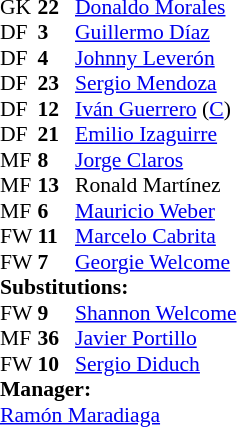<table style="font-size: 90%" cellspacing="0" cellpadding="0">
<tr>
<td colspan=4></td>
</tr>
<tr>
<th width="25"></th>
<th width="25"></th>
</tr>
<tr>
<td>GK</td>
<td><strong>22</strong></td>
<td> <a href='#'>Donaldo Morales</a></td>
</tr>
<tr>
<td>DF</td>
<td><strong>3</strong></td>
<td> <a href='#'>Guillermo Díaz</a></td>
</tr>
<tr>
<td>DF</td>
<td><strong>4</strong></td>
<td> <a href='#'>Johnny Leverón</a></td>
</tr>
<tr>
<td>DF</td>
<td><strong>23</strong></td>
<td> <a href='#'>Sergio Mendoza</a></td>
</tr>
<tr>
<td>DF</td>
<td><strong>12</strong></td>
<td> <a href='#'>Iván Guerrero</a> (<a href='#'>C</a>)</td>
</tr>
<tr>
<td>DF</td>
<td><strong>21</strong></td>
<td> <a href='#'>Emilio Izaguirre</a></td>
</tr>
<tr>
<td>MF</td>
<td><strong>8</strong></td>
<td> <a href='#'>Jorge Claros</a></td>
<td></td>
<td></td>
</tr>
<tr>
<td>MF</td>
<td><strong>13</strong></td>
<td> Ronald Martínez</td>
<td></td>
<td></td>
</tr>
<tr>
<td>MF</td>
<td><strong>6</strong></td>
<td> <a href='#'>Mauricio Weber</a></td>
<td></td>
<td></td>
<td></td>
<td></td>
</tr>
<tr>
<td>FW</td>
<td><strong>11</strong></td>
<td> <a href='#'>Marcelo Cabrita</a></td>
<td></td>
<td></td>
<td></td>
<td></td>
</tr>
<tr>
<td>FW</td>
<td><strong>7</strong></td>
<td> <a href='#'>Georgie Welcome</a></td>
<td></td>
<td></td>
</tr>
<tr>
<td colspan=3><strong>Substitutions:</strong></td>
</tr>
<tr>
<td>FW</td>
<td><strong>9</strong></td>
<td> <a href='#'>Shannon Welcome</a></td>
<td></td>
<td></td>
</tr>
<tr>
<td>MF</td>
<td><strong>36</strong></td>
<td> <a href='#'>Javier Portillo</a></td>
<td></td>
<td></td>
</tr>
<tr>
<td>FW</td>
<td><strong>10</strong></td>
<td> <a href='#'>Sergio Diduch</a></td>
<td></td>
<td></td>
</tr>
<tr>
<td colspan=3><strong>Manager:</strong></td>
</tr>
<tr>
<td colspan=3> <a href='#'>Ramón Maradiaga</a></td>
</tr>
</table>
